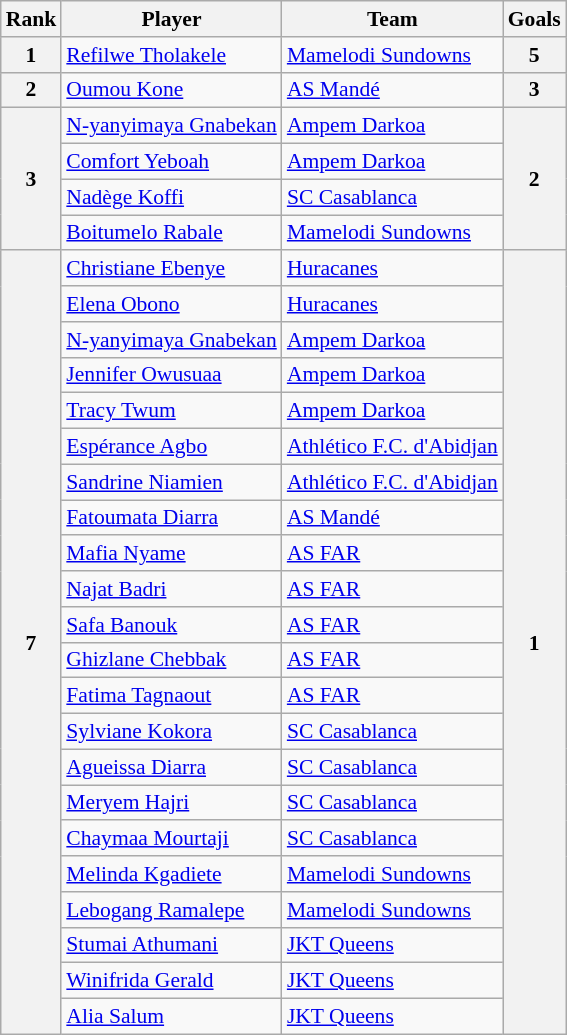<table class="wikitable" style="text-align:center; font-size:90%">
<tr>
<th>Rank</th>
<th>Player</th>
<th>Team</th>
<th>Goals</th>
</tr>
<tr>
<th rowspan=1>1</th>
<td align=left> <a href='#'>Refilwe Tholakele</a></td>
<td align=left> <a href='#'>Mamelodi Sundowns</a></td>
<th rowspan=1>5</th>
</tr>
<tr>
<th rowspan=1>2</th>
<td align=left> <a href='#'>Oumou Kone</a></td>
<td align=left> <a href='#'>AS Mandé</a></td>
<th rowspan=1>3</th>
</tr>
<tr>
<th rowspan=4>3</th>
<td align=left> <a href='#'>N-yanyimaya Gnabekan</a></td>
<td align=left> <a href='#'>Ampem Darkoa</a></td>
<th rowspan=4>2</th>
</tr>
<tr>
<td align=left> <a href='#'>Comfort Yeboah</a></td>
<td align=left> <a href='#'>Ampem Darkoa</a></td>
</tr>
<tr>
<td align=left> <a href='#'>Nadège Koffi</a></td>
<td align=left> <a href='#'>SC Casablanca</a></td>
</tr>
<tr>
<td align=left> <a href='#'>Boitumelo Rabale</a></td>
<td align=left> <a href='#'>Mamelodi Sundowns</a></td>
</tr>
<tr>
<th rowspan=23>7</th>
<td align=left> <a href='#'>Christiane Ebenye</a></td>
<td align=left> <a href='#'>Huracanes</a></td>
<th rowspan=23>1</th>
</tr>
<tr>
<td align=left> <a href='#'>Elena Obono</a></td>
<td align=left> <a href='#'>Huracanes</a></td>
</tr>
<tr>
<td align=left> <a href='#'>N-yanyimaya Gnabekan</a></td>
<td align=left> <a href='#'>Ampem Darkoa</a></td>
</tr>
<tr>
<td align=left> <a href='#'>Jennifer Owusuaa</a></td>
<td align=left> <a href='#'>Ampem Darkoa</a></td>
</tr>
<tr>
<td align=left> <a href='#'>Tracy Twum</a></td>
<td align=left> <a href='#'>Ampem Darkoa</a></td>
</tr>
<tr>
<td align=left> <a href='#'>Espérance Agbo</a></td>
<td align=left> <a href='#'>Athlético F.C. d'Abidjan</a></td>
</tr>
<tr>
<td align=left> <a href='#'>Sandrine Niamien</a></td>
<td align=left> <a href='#'>Athlético F.C. d'Abidjan</a></td>
</tr>
<tr>
<td align=left> <a href='#'>Fatoumata Diarra</a></td>
<td align=left> <a href='#'>AS Mandé</a></td>
</tr>
<tr>
<td align=left> <a href='#'>Mafia Nyame</a></td>
<td align=left> <a href='#'>AS FAR</a></td>
</tr>
<tr>
<td align=left> <a href='#'>Najat Badri</a></td>
<td align=left> <a href='#'>AS FAR</a></td>
</tr>
<tr>
<td align=left> <a href='#'>Safa Banouk</a></td>
<td align=left> <a href='#'>AS FAR</a></td>
</tr>
<tr>
<td align=left> <a href='#'>Ghizlane Chebbak</a></td>
<td align=left> <a href='#'>AS FAR</a></td>
</tr>
<tr>
<td align=left> <a href='#'>Fatima Tagnaout</a></td>
<td align=left> <a href='#'>AS FAR</a></td>
</tr>
<tr>
<td align=left> <a href='#'>Sylviane Kokora</a></td>
<td align=left> <a href='#'>SC Casablanca</a></td>
</tr>
<tr>
<td align=left> <a href='#'>Agueissa Diarra</a></td>
<td align=left> <a href='#'>SC Casablanca</a></td>
</tr>
<tr>
<td align=left> <a href='#'>Meryem Hajri</a></td>
<td align=left> <a href='#'>SC Casablanca</a></td>
</tr>
<tr>
<td align=left> <a href='#'>Chaymaa Mourtaji</a></td>
<td align=left> <a href='#'>SC Casablanca</a></td>
</tr>
<tr>
<td align=left> <a href='#'>Melinda Kgadiete</a></td>
<td align=left> <a href='#'>Mamelodi Sundowns</a></td>
</tr>
<tr>
<td align=left> <a href='#'>Lebogang Ramalepe</a></td>
<td align=left> <a href='#'>Mamelodi Sundowns</a></td>
</tr>
<tr>
<td align=left> <a href='#'>Stumai Athumani</a></td>
<td align=left> <a href='#'>JKT Queens</a></td>
</tr>
<tr>
<td align=left> <a href='#'>Winifrida Gerald</a></td>
<td align=left> <a href='#'>JKT Queens</a></td>
</tr>
<tr>
<td align=left> <a href='#'>Alia Salum</a></td>
<td align=left> <a href='#'>JKT Queens</a></td>
</tr>
</table>
